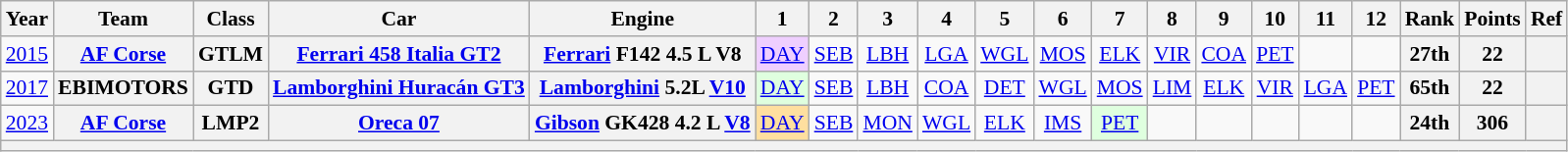<table class="wikitable" style="text-align:center; font-size:90%">
<tr>
<th>Year</th>
<th>Team</th>
<th>Class</th>
<th>Car</th>
<th>Engine</th>
<th>1</th>
<th>2</th>
<th>3</th>
<th>4</th>
<th>5</th>
<th>6</th>
<th>7</th>
<th>8</th>
<th>9</th>
<th>10</th>
<th>11</th>
<th>12</th>
<th>Rank</th>
<th>Points</th>
<th>Ref</th>
</tr>
<tr>
<td><a href='#'>2015</a></td>
<th><a href='#'>AF Corse</a></th>
<th>GTLM</th>
<th><a href='#'>Ferrari 458 Italia GT2</a></th>
<th><a href='#'>Ferrari</a> F142 4.5 L V8</th>
<td style="background:#EFCFFF;"><a href='#'>DAY</a><br></td>
<td><a href='#'>SEB</a></td>
<td><a href='#'>LBH</a></td>
<td><a href='#'>LGA</a></td>
<td><a href='#'>WGL</a></td>
<td><a href='#'>MOS</a></td>
<td><a href='#'>ELK</a></td>
<td><a href='#'>VIR</a></td>
<td><a href='#'>COA</a></td>
<td><a href='#'>PET</a></td>
<td></td>
<td></td>
<th>27th</th>
<th>22</th>
<th></th>
</tr>
<tr>
<td><a href='#'>2017</a></td>
<th>EBIMOTORS</th>
<th>GTD</th>
<th><a href='#'>Lamborghini Huracán GT3</a></th>
<th><a href='#'>Lamborghini</a> 5.2L <a href='#'>V10</a></th>
<td style="background:#DFFFDF;"><a href='#'>DAY</a><br></td>
<td><a href='#'>SEB</a></td>
<td><a href='#'>LBH</a></td>
<td><a href='#'>COA</a></td>
<td><a href='#'>DET</a></td>
<td><a href='#'>WGL</a></td>
<td><a href='#'>MOS</a></td>
<td><a href='#'>LIM</a></td>
<td><a href='#'>ELK</a></td>
<td><a href='#'>VIR</a></td>
<td><a href='#'>LGA</a></td>
<td><a href='#'>PET</a></td>
<th>65th</th>
<th>22</th>
<th></th>
</tr>
<tr>
<td><a href='#'>2023</a></td>
<th><a href='#'>AF Corse</a></th>
<th>LMP2</th>
<th><a href='#'>Oreca 07</a></th>
<th><a href='#'>Gibson</a> GK428 4.2 L <a href='#'>V8</a></th>
<td style="background:#FFDF9F;"><a href='#'>DAY</a><br></td>
<td style="background:#;"><a href='#'>SEB</a><br></td>
<td style="background:#;"><a href='#'>MON</a><br></td>
<td style="background:#;"><a href='#'>WGL</a><br></td>
<td style="background:#;"><a href='#'>ELK</a><br></td>
<td style="background:#;"><a href='#'>IMS</a></td>
<td style="background:#DFFFDF;"><a href='#'>PET</a><br></td>
<td></td>
<td></td>
<td></td>
<td></td>
<td></td>
<th>24th</th>
<th>306</th>
<th></th>
</tr>
<tr>
<th colspan="20"></th>
</tr>
</table>
